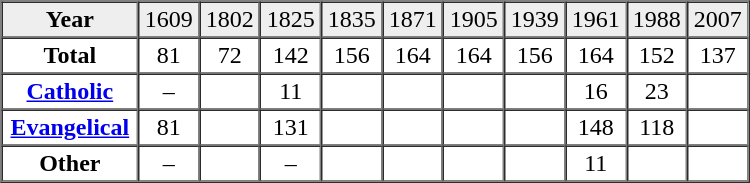<table border="1" cellpadding="2" cellspacing="0" width="500">
<tr bgcolor="#eeeeee" align="center">
<td><strong>Year</strong></td>
<td>1609</td>
<td>1802</td>
<td>1825</td>
<td>1835</td>
<td>1871</td>
<td>1905</td>
<td>1939</td>
<td>1961</td>
<td>1988</td>
<td>2007</td>
</tr>
<tr align="center">
<td><strong>Total</strong></td>
<td>81</td>
<td>72</td>
<td>142</td>
<td>156</td>
<td>164</td>
<td>164</td>
<td>156</td>
<td>164</td>
<td>152</td>
<td>137</td>
</tr>
<tr align="center">
<td><strong><a href='#'>Catholic</a></strong></td>
<td>–</td>
<td> </td>
<td>11</td>
<td> </td>
<td> </td>
<td> </td>
<td> </td>
<td>16</td>
<td>23</td>
<td> </td>
</tr>
<tr align="center">
<td><strong><a href='#'>Evangelical</a></strong></td>
<td>81</td>
<td> </td>
<td>131</td>
<td> </td>
<td> </td>
<td> </td>
<td> </td>
<td>148</td>
<td>118</td>
<td> </td>
</tr>
<tr align="center">
<td><strong>Other</strong></td>
<td>–</td>
<td> </td>
<td>–</td>
<td> </td>
<td> </td>
<td> </td>
<td> </td>
<td>11</td>
<td> </td>
<td> </td>
</tr>
</table>
